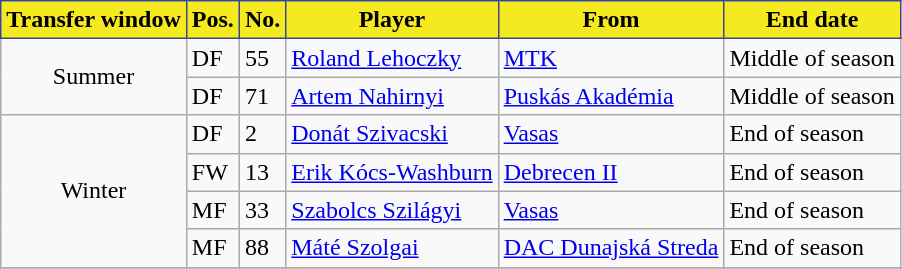<table class="wikitable plainrowheaders sortable">
<tr>
<th style="background-color:#F5EA1F;color:black;border:1px solid #38478A">Transfer window</th>
<th style="background-color:#F5EA1F;color:black;border:1px solid #38478A">Pos.</th>
<th style="background-color:#F5EA1F;color:black;border:1px solid #38478A">No.</th>
<th style="background-color:#F5EA1F;color:black;border:1px solid #38478A">Player</th>
<th style="background-color:#F5EA1F;color:black;border:1px solid #38478A">From</th>
<th style="background-color:#F5EA1F;color:black;border:1px solid #38478A">End date</th>
</tr>
<tr>
<td rowspan="2" style="text-align:center;">Summer</td>
<td style=text-aligncenter;>DF</td>
<td style=text-aligncenter;>55</td>
<td style=text-alignleft;> <a href='#'>Roland Lehoczky</a></td>
<td style=text-alignleft;><a href='#'>MTK</a></td>
<td style=text-aligncenter;>Middle of season</td>
</tr>
<tr>
<td style=text-aligncenter;>DF</td>
<td style=text-aligncenter;>71</td>
<td style=text-alignleft;> <a href='#'>Artem Nahirnyi</a></td>
<td style=text-alignleft;><a href='#'>Puskás Akadémia</a></td>
<td style=text-aligncenter;>Middle of season</td>
</tr>
<tr>
<td rowspan="4" style="text-align:center;">Winter</td>
<td style=text-aligncenter;>DF</td>
<td style=text-aligncenter;>2</td>
<td style=text-alignleft;> <a href='#'>Donát Szivacski</a></td>
<td style=text-alignleft;><a href='#'>Vasas</a></td>
<td style=text-aligncenter;>End of season</td>
</tr>
<tr>
<td style=text-aligncenter;>FW</td>
<td style=text-aligncenter;>13</td>
<td style=text-alignleft;> <a href='#'>Erik Kócs-Washburn</a></td>
<td style=text-alignleft;><a href='#'>Debrecen II</a></td>
<td style=text-aligncenter;>End of season</td>
</tr>
<tr>
<td style=text-aligncenter;>MF</td>
<td style=text-aligncenter;>33</td>
<td style=text-alignleft;> <a href='#'>Szabolcs Szilágyi</a></td>
<td style=text-alignleft;><a href='#'>Vasas</a></td>
<td style=text-aligncenter;>End of season</td>
</tr>
<tr>
<td style=text-aligncenter;>MF</td>
<td style=text-aligncenter;>88</td>
<td style=text-alignleft;> <a href='#'>Máté Szolgai</a></td>
<td style=text-alignleft;> <a href='#'>DAC Dunajská Streda</a></td>
<td style=text-aligncenter;>End of season</td>
</tr>
<tr>
</tr>
</table>
